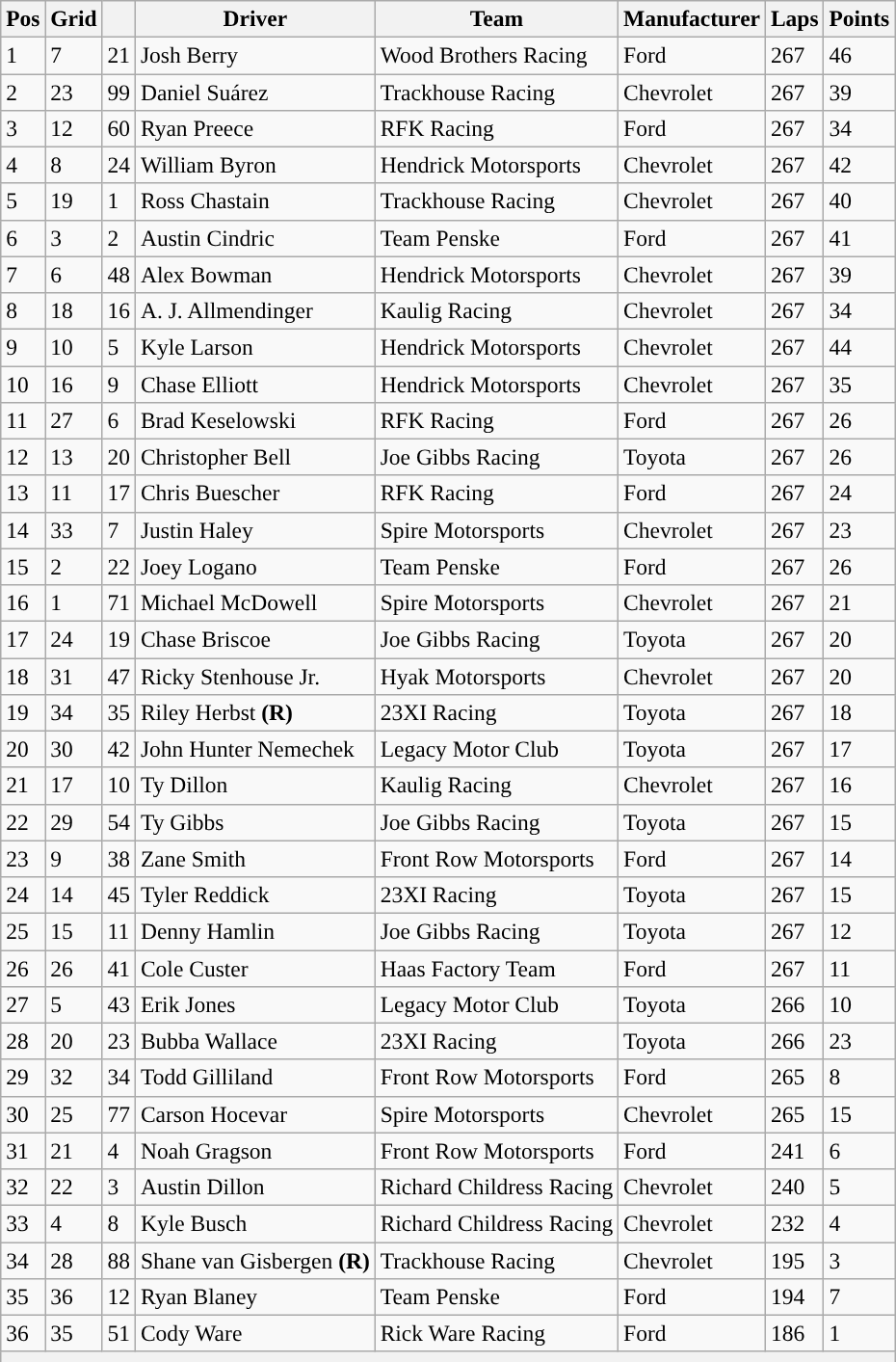<table class="wikitable" style="font-size:98%">
<tr>
<th>Pos</th>
<th>Grid</th>
<th></th>
<th>Driver</th>
<th>Team</th>
<th>Manufacturer</th>
<th>Laps</th>
<th>Points</th>
</tr>
<tr>
<td>1</td>
<td>7</td>
<td>21</td>
<td>Josh Berry</td>
<td>Wood Brothers Racing</td>
<td>Ford</td>
<td>267</td>
<td>46</td>
</tr>
<tr>
<td>2</td>
<td>23</td>
<td>99</td>
<td>Daniel Suárez</td>
<td>Trackhouse Racing</td>
<td>Chevrolet</td>
<td>267</td>
<td>39</td>
</tr>
<tr>
<td>3</td>
<td>12</td>
<td>60</td>
<td>Ryan Preece</td>
<td>RFK Racing</td>
<td>Ford</td>
<td>267</td>
<td>34</td>
</tr>
<tr>
<td>4</td>
<td>8</td>
<td>24</td>
<td>William Byron</td>
<td>Hendrick Motorsports</td>
<td>Chevrolet</td>
<td>267</td>
<td>42</td>
</tr>
<tr>
<td>5</td>
<td>19</td>
<td>1</td>
<td>Ross Chastain</td>
<td>Trackhouse Racing</td>
<td>Chevrolet</td>
<td>267</td>
<td>40</td>
</tr>
<tr>
<td>6</td>
<td>3</td>
<td>2</td>
<td>Austin Cindric</td>
<td>Team Penske</td>
<td>Ford</td>
<td>267</td>
<td>41</td>
</tr>
<tr>
<td>7</td>
<td>6</td>
<td>48</td>
<td>Alex Bowman</td>
<td>Hendrick Motorsports</td>
<td>Chevrolet</td>
<td>267</td>
<td>39</td>
</tr>
<tr>
<td>8</td>
<td>18</td>
<td>16</td>
<td>A. J. Allmendinger</td>
<td>Kaulig Racing</td>
<td>Chevrolet</td>
<td>267</td>
<td>34</td>
</tr>
<tr>
<td>9</td>
<td>10</td>
<td>5</td>
<td>Kyle Larson</td>
<td>Hendrick Motorsports</td>
<td>Chevrolet</td>
<td>267</td>
<td>44</td>
</tr>
<tr>
<td>10</td>
<td>16</td>
<td>9</td>
<td>Chase Elliott</td>
<td>Hendrick Motorsports</td>
<td>Chevrolet</td>
<td>267</td>
<td>35</td>
</tr>
<tr>
<td>11</td>
<td>27</td>
<td>6</td>
<td>Brad Keselowski</td>
<td>RFK Racing</td>
<td>Ford</td>
<td>267</td>
<td>26</td>
</tr>
<tr>
<td>12</td>
<td>13</td>
<td>20</td>
<td>Christopher Bell</td>
<td>Joe Gibbs Racing</td>
<td>Toyota</td>
<td>267</td>
<td>26</td>
</tr>
<tr>
<td>13</td>
<td>11</td>
<td>17</td>
<td>Chris Buescher</td>
<td>RFK Racing</td>
<td>Ford</td>
<td>267</td>
<td>24</td>
</tr>
<tr>
<td>14</td>
<td>33</td>
<td>7</td>
<td>Justin Haley</td>
<td>Spire Motorsports</td>
<td>Chevrolet</td>
<td>267</td>
<td>23</td>
</tr>
<tr>
<td>15</td>
<td>2</td>
<td>22</td>
<td>Joey Logano</td>
<td>Team Penske</td>
<td>Ford</td>
<td>267</td>
<td>26</td>
</tr>
<tr>
<td>16</td>
<td>1</td>
<td>71</td>
<td>Michael McDowell</td>
<td>Spire Motorsports</td>
<td>Chevrolet</td>
<td>267</td>
<td>21</td>
</tr>
<tr>
<td>17</td>
<td>24</td>
<td>19</td>
<td>Chase Briscoe</td>
<td>Joe Gibbs Racing</td>
<td>Toyota</td>
<td>267</td>
<td>20</td>
</tr>
<tr>
<td>18</td>
<td>31</td>
<td>47</td>
<td>Ricky Stenhouse Jr.</td>
<td>Hyak Motorsports</td>
<td>Chevrolet</td>
<td>267</td>
<td>20</td>
</tr>
<tr>
<td>19</td>
<td>34</td>
<td>35</td>
<td>Riley Herbst <strong>(R)</strong></td>
<td>23XI Racing</td>
<td>Toyota</td>
<td>267</td>
<td>18</td>
</tr>
<tr>
<td>20</td>
<td>30</td>
<td>42</td>
<td>John Hunter Nemechek</td>
<td>Legacy Motor Club</td>
<td>Toyota</td>
<td>267</td>
<td>17</td>
</tr>
<tr>
<td>21</td>
<td>17</td>
<td>10</td>
<td>Ty Dillon</td>
<td>Kaulig Racing</td>
<td>Chevrolet</td>
<td>267</td>
<td>16</td>
</tr>
<tr>
<td>22</td>
<td>29</td>
<td>54</td>
<td>Ty Gibbs</td>
<td>Joe Gibbs Racing</td>
<td>Toyota</td>
<td>267</td>
<td>15</td>
</tr>
<tr>
<td>23</td>
<td>9</td>
<td>38</td>
<td>Zane Smith</td>
<td>Front Row Motorsports</td>
<td>Ford</td>
<td>267</td>
<td>14</td>
</tr>
<tr>
<td>24</td>
<td>14</td>
<td>45</td>
<td>Tyler Reddick</td>
<td>23XI Racing</td>
<td>Toyota</td>
<td>267</td>
<td>15</td>
</tr>
<tr>
<td>25</td>
<td>15</td>
<td>11</td>
<td>Denny Hamlin</td>
<td>Joe Gibbs Racing</td>
<td>Toyota</td>
<td>267</td>
<td>12</td>
</tr>
<tr>
<td>26</td>
<td>26</td>
<td>41</td>
<td>Cole Custer</td>
<td>Haas Factory Team</td>
<td>Ford</td>
<td>267</td>
<td>11</td>
</tr>
<tr>
<td>27</td>
<td>5</td>
<td>43</td>
<td>Erik Jones</td>
<td>Legacy Motor Club</td>
<td>Toyota</td>
<td>266</td>
<td>10</td>
</tr>
<tr>
<td>28</td>
<td>20</td>
<td>23</td>
<td>Bubba Wallace</td>
<td>23XI Racing</td>
<td>Toyota</td>
<td>266</td>
<td>23</td>
</tr>
<tr>
<td>29</td>
<td>32</td>
<td>34</td>
<td>Todd Gilliland</td>
<td>Front Row Motorsports</td>
<td>Ford</td>
<td>265</td>
<td>8</td>
</tr>
<tr>
<td>30</td>
<td>25</td>
<td>77</td>
<td>Carson Hocevar</td>
<td>Spire Motorsports</td>
<td>Chevrolet</td>
<td>265</td>
<td>15</td>
</tr>
<tr>
<td>31</td>
<td>21</td>
<td>4</td>
<td>Noah Gragson</td>
<td>Front Row Motorsports</td>
<td>Ford</td>
<td>241</td>
<td>6</td>
</tr>
<tr>
<td>32</td>
<td>22</td>
<td>3</td>
<td>Austin Dillon</td>
<td>Richard Childress Racing</td>
<td>Chevrolet</td>
<td>240</td>
<td>5</td>
</tr>
<tr>
<td>33</td>
<td>4</td>
<td>8</td>
<td>Kyle Busch</td>
<td>Richard Childress Racing</td>
<td>Chevrolet</td>
<td>232</td>
<td>4</td>
</tr>
<tr>
<td>34</td>
<td>28</td>
<td>88</td>
<td>Shane van Gisbergen <strong>(R)</strong></td>
<td>Trackhouse Racing</td>
<td>Chevrolet</td>
<td>195</td>
<td>3</td>
</tr>
<tr>
<td>35</td>
<td>36</td>
<td>12</td>
<td>Ryan Blaney</td>
<td>Team Penske</td>
<td>Ford</td>
<td>194</td>
<td>7</td>
</tr>
<tr>
<td>36</td>
<td>35</td>
<td>51</td>
<td>Cody Ware</td>
<td>Rick Ware Racing</td>
<td>Ford</td>
<td>186</td>
<td>1</td>
</tr>
<tr>
<th colspan="8"></th>
</tr>
</table>
